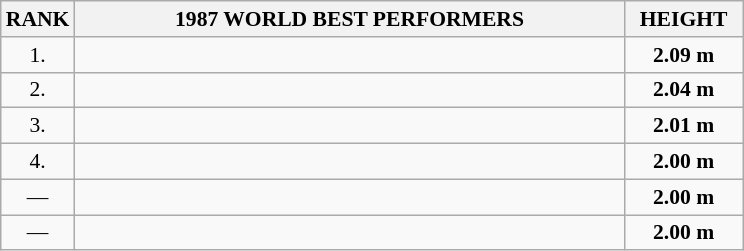<table class="wikitable" style="border-collapse: collapse; font-size: 90%;">
<tr>
<th>RANK</th>
<th align="center" style="width: 25em">1987 WORLD BEST PERFORMERS</th>
<th align="center" style="width: 5em">HEIGHT</th>
</tr>
<tr>
<td align="center">1.</td>
<td></td>
<td align="center"><strong>2.09 m</strong></td>
</tr>
<tr>
<td align="center">2.</td>
<td></td>
<td align="center"><strong>2.04 m</strong></td>
</tr>
<tr>
<td align="center">3.</td>
<td></td>
<td align="center"><strong>2.01 m</strong></td>
</tr>
<tr>
<td align="center">4.</td>
<td></td>
<td align="center"><strong>2.00 m</strong></td>
</tr>
<tr>
<td align="center">—</td>
<td></td>
<td align="center"><strong>2.00 m</strong></td>
</tr>
<tr>
<td align="center">—</td>
<td></td>
<td align="center"><strong>2.00 m</strong></td>
</tr>
</table>
